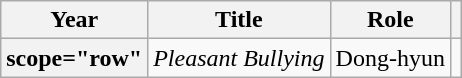<table class="wikitable plainrowheaders">
<tr>
<th scope="col">Year</th>
<th scope="col">Title</th>
<th scope="col">Role</th>
<th scope="col" class="unsortable"></th>
</tr>
<tr>
<th>scope="row" </th>
<td><em>Pleasant Bullying</em></td>
<td>Dong-hyun</td>
<td></td>
</tr>
</table>
